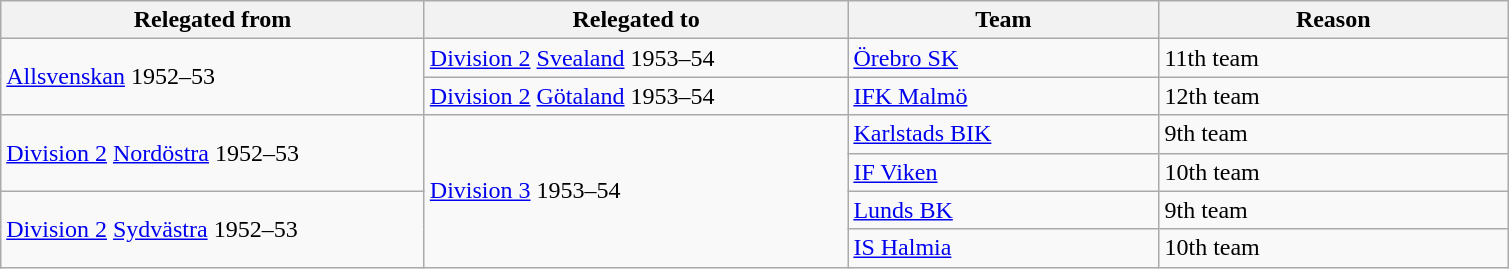<table class="wikitable" style="text-align: left;">
<tr>
<th style="width: 275px;">Relegated from</th>
<th style="width: 275px;">Relegated to</th>
<th style="width: 200px;">Team</th>
<th style="width: 225px;">Reason</th>
</tr>
<tr>
<td rowspan=2><a href='#'>Allsvenskan</a> 1952–53</td>
<td><a href='#'>Division 2</a> <a href='#'>Svealand</a> 1953–54</td>
<td><a href='#'>Örebro SK</a></td>
<td>11th team</td>
</tr>
<tr>
<td><a href='#'>Division 2</a> <a href='#'>Götaland</a> 1953–54</td>
<td><a href='#'>IFK Malmö</a></td>
<td>12th team</td>
</tr>
<tr>
<td rowspan=2><a href='#'>Division 2</a> <a href='#'>Nordöstra</a> 1952–53</td>
<td rowspan=4><a href='#'>Division 3</a> 1953–54</td>
<td><a href='#'>Karlstads BIK</a></td>
<td>9th team</td>
</tr>
<tr>
<td><a href='#'>IF Viken</a></td>
<td>10th team</td>
</tr>
<tr>
<td rowspan=2><a href='#'>Division 2</a> <a href='#'>Sydvästra</a> 1952–53</td>
<td><a href='#'>Lunds BK</a></td>
<td>9th team</td>
</tr>
<tr>
<td><a href='#'>IS Halmia</a></td>
<td>10th team</td>
</tr>
</table>
